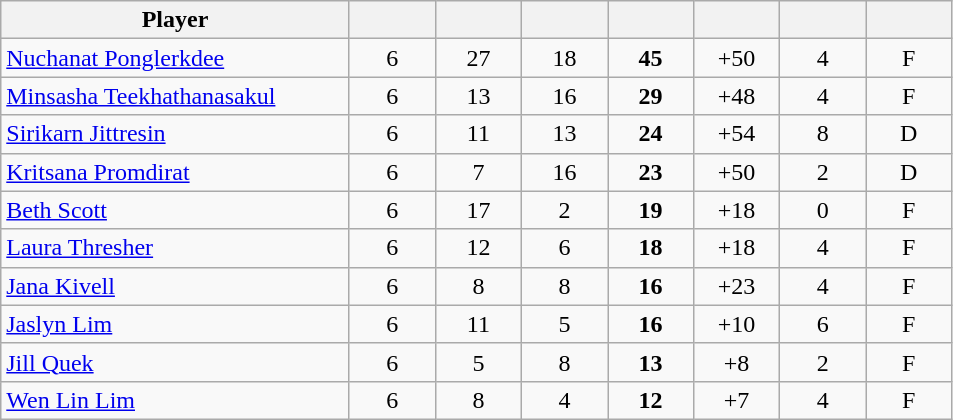<table class="wikitable sortable" style="text-align:center;">
<tr>
<th style="width:225px;">Player</th>
<th style="width:50px;"></th>
<th style="width:50px;"></th>
<th style="width:50px;"></th>
<th style="width:50px;"></th>
<th style="width:50px;"></th>
<th style="width:50px;"></th>
<th style="width:50px;"></th>
</tr>
<tr>
<td style="text-align:left;"> <a href='#'>Nuchanat Ponglerkdee</a></td>
<td>6</td>
<td>27</td>
<td>18</td>
<td><strong>45</strong></td>
<td>+50</td>
<td>4</td>
<td>F</td>
</tr>
<tr>
<td style="text-align:left;"> <a href='#'>Minsasha Teekhathanasakul</a></td>
<td>6</td>
<td>13</td>
<td>16</td>
<td><strong>29</strong></td>
<td>+48</td>
<td>4</td>
<td>F</td>
</tr>
<tr>
<td style="text-align:left;"> <a href='#'>Sirikarn Jittresin</a></td>
<td>6</td>
<td>11</td>
<td>13</td>
<td><strong>24</strong></td>
<td>+54</td>
<td>8</td>
<td>D</td>
</tr>
<tr>
<td style="text-align:left;"> <a href='#'>Kritsana Promdirat</a></td>
<td>6</td>
<td>7</td>
<td>16</td>
<td><strong>23</strong></td>
<td>+50</td>
<td>2</td>
<td>D</td>
</tr>
<tr>
<td style="text-align:left;"> <a href='#'>Beth Scott</a></td>
<td>6</td>
<td>17</td>
<td>2</td>
<td><strong>19</strong></td>
<td>+18</td>
<td>0</td>
<td>F</td>
</tr>
<tr>
<td style="text-align:left;"> <a href='#'>Laura Thresher</a></td>
<td>6</td>
<td>12</td>
<td>6</td>
<td><strong>18</strong></td>
<td>+18</td>
<td>4</td>
<td>F</td>
</tr>
<tr>
<td style="text-align:left;"> <a href='#'>Jana Kivell</a></td>
<td>6</td>
<td>8</td>
<td>8</td>
<td><strong>16</strong></td>
<td>+23</td>
<td>4</td>
<td>F</td>
</tr>
<tr>
<td style="text-align:left;"> <a href='#'>Jaslyn Lim</a></td>
<td>6</td>
<td>11</td>
<td>5</td>
<td><strong>16</strong></td>
<td>+10</td>
<td>6</td>
<td>F</td>
</tr>
<tr>
<td style="text-align:left;"> <a href='#'>Jill Quek</a></td>
<td>6</td>
<td>5</td>
<td>8</td>
<td><strong>13</strong></td>
<td>+8</td>
<td>2</td>
<td>F</td>
</tr>
<tr>
<td style="text-align:left;"> <a href='#'>Wen Lin Lim</a></td>
<td>6</td>
<td>8</td>
<td>4</td>
<td><strong>12</strong></td>
<td>+7</td>
<td>4</td>
<td>F</td>
</tr>
</table>
